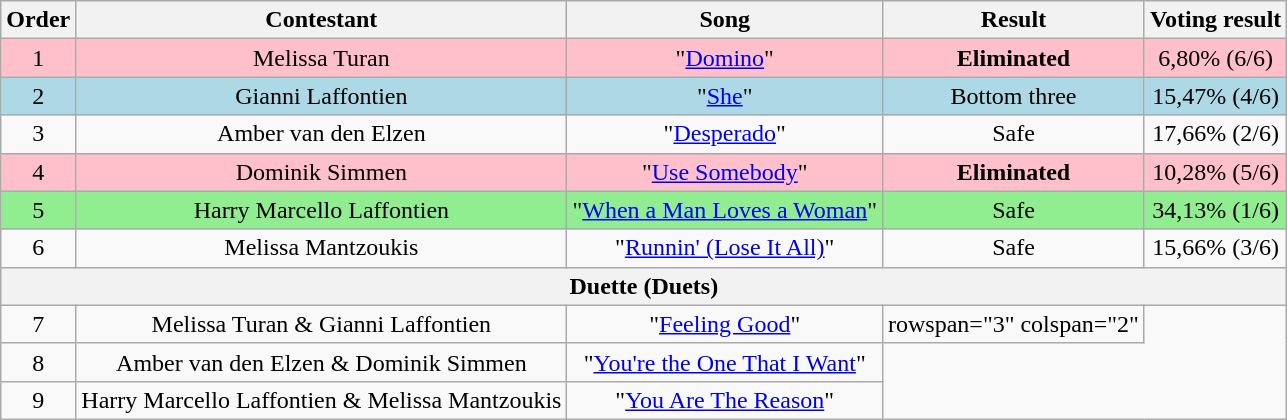<table class="wikitable" style="text-align:center;">
<tr>
<th>Order</th>
<th>Contestant</th>
<th>Song</th>
<th>Result</th>
<th>Voting result</th>
</tr>
<tr bgcolor="pink">
<td>1</td>
<td>Melissa Turan</td>
<td>"<a href='#'>Domino</a>"</td>
<td><strong>Eliminated</strong></td>
<td>6,80%  (6/6)</td>
</tr>
<tr bgcolor="Lightblue">
<td>2</td>
<td>Gianni Laffontien</td>
<td>"<a href='#'>She</a>"</td>
<td>Bottom three</td>
<td>15,47%  (4/6)</td>
</tr>
<tr>
<td>3</td>
<td>Amber van den Elzen</td>
<td>"<a href='#'>Desperado</a>"</td>
<td>Safe</td>
<td>17,66% (2/6)</td>
</tr>
<tr bgcolor="pink">
<td>4</td>
<td>Dominik Simmen</td>
<td>"<a href='#'>Use Somebody</a>"</td>
<td><strong>Eliminated</strong></td>
<td>10,28% (5/6)</td>
</tr>
<tr bgcolor="lightgreen">
<td>5</td>
<td>Harry Marcello Laffontien</td>
<td>"<a href='#'>When a Man Loves a Woman</a>"</td>
<td>Safe</td>
<td>34,13% (1/6)</td>
</tr>
<tr>
<td>6</td>
<td>Melissa Mantzoukis</td>
<td>"<a href='#'>Runnin' (Lose It All)</a>"</td>
<td>Safe</td>
<td>15,66% (3/6)</td>
</tr>
<tr>
<th colspan="5">Duette (Duets)</th>
</tr>
<tr>
<td>7</td>
<td>Melissa Turan & Gianni Laffontien</td>
<td>"<a href='#'>Feeling Good</a>"</td>
<td>rowspan="3" colspan="2" </td>
</tr>
<tr>
<td>8</td>
<td>Amber van den Elzen & Dominik Simmen</td>
<td>"<a href='#'>You're the One That I Want</a>"</td>
</tr>
<tr>
<td>9</td>
<td>Harry Marcello Laffontien & Melissa Mantzoukis</td>
<td>"<a href='#'>You Are The Reason</a>"</td>
</tr>
</table>
